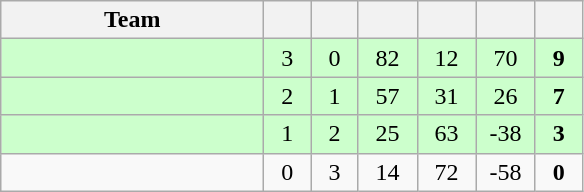<table class="wikitable" style="text-align:center;">
<tr>
<th style="width:10.5em;">Team</th>
<th style="width:1.5em;"></th>
<th style="width:1.5em;"></th>
<th style="width:2.0em;"></th>
<th style="width:2.0em;"></th>
<th style="width:2.0em;"></th>
<th style="width:1.5em;"></th>
</tr>
<tr bgcolor=#cfc>
<td align="left"></td>
<td>3</td>
<td>0</td>
<td>82</td>
<td>12</td>
<td>70</td>
<td><strong>9</strong></td>
</tr>
<tr bgcolor=#cfc>
<td align="left"></td>
<td>2</td>
<td>1</td>
<td>57</td>
<td>31</td>
<td>26</td>
<td><strong>7</strong></td>
</tr>
<tr bgcolor=#cfc>
<td align="left"></td>
<td>1</td>
<td>2</td>
<td>25</td>
<td>63</td>
<td>-38</td>
<td><strong>3</strong></td>
</tr>
<tr>
<td align="left"></td>
<td>0</td>
<td>3</td>
<td>14</td>
<td>72</td>
<td>-58</td>
<td><strong>0</strong></td>
</tr>
</table>
